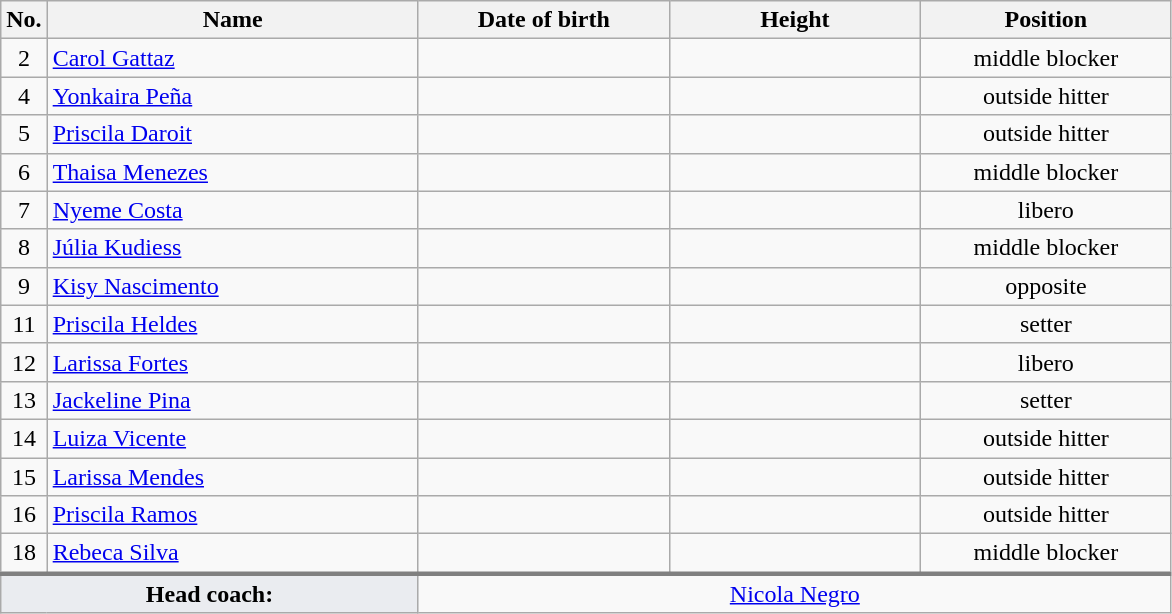<table class="wikitable sortable" style="font-size:100%; text-align:center">
<tr>
<th>No.</th>
<th style="width:15em">Name</th>
<th style="width:10em">Date of birth</th>
<th style="width:10em">Height</th>
<th style="width:10em">Position</th>
</tr>
<tr>
<td>2</td>
<td align=left> <a href='#'>Carol Gattaz</a></td>
<td align=right></td>
<td></td>
<td>middle blocker</td>
</tr>
<tr>
<td>4</td>
<td align=left> <a href='#'>Yonkaira Peña</a></td>
<td align=right></td>
<td></td>
<td>outside hitter</td>
</tr>
<tr>
<td>5</td>
<td align=left> <a href='#'>Priscila Daroit</a></td>
<td align=right></td>
<td></td>
<td>outside hitter</td>
</tr>
<tr>
<td>6</td>
<td align=left> <a href='#'>Thaisa Menezes</a></td>
<td align=right></td>
<td></td>
<td>middle blocker</td>
</tr>
<tr>
<td>7</td>
<td align=left> <a href='#'>Nyeme Costa</a></td>
<td align=right></td>
<td></td>
<td>libero</td>
</tr>
<tr>
<td>8</td>
<td align=left> <a href='#'>Júlia Kudiess</a></td>
<td align=right></td>
<td></td>
<td>middle blocker</td>
</tr>
<tr>
<td>9</td>
<td align=left> <a href='#'>Kisy Nascimento</a></td>
<td align=right></td>
<td></td>
<td>opposite</td>
</tr>
<tr>
<td>11</td>
<td align=left> <a href='#'>Priscila Heldes</a></td>
<td align=right></td>
<td></td>
<td>setter</td>
</tr>
<tr>
<td>12</td>
<td align=left> <a href='#'>Larissa Fortes</a></td>
<td align=right></td>
<td></td>
<td>libero</td>
</tr>
<tr>
<td>13</td>
<td align=left> <a href='#'>Jackeline Pina</a></td>
<td align=right></td>
<td></td>
<td>setter</td>
</tr>
<tr>
<td>14</td>
<td align=left> <a href='#'>Luiza Vicente</a></td>
<td align=right></td>
<td></td>
<td>outside hitter</td>
</tr>
<tr>
<td>15</td>
<td align=left> <a href='#'>Larissa Mendes</a></td>
<td align=right></td>
<td></td>
<td>outside hitter</td>
</tr>
<tr>
<td>16</td>
<td align=left> <a href='#'>Priscila Ramos</a></td>
<td align=right></td>
<td></td>
<td>outside hitter</td>
</tr>
<tr>
<td>18</td>
<td align=left> <a href='#'>Rebeca Silva</a></td>
<td align=right></td>
<td></td>
<td>middle blocker</td>
</tr>
<tr style="border-top: 3px solid grey">
<td colspan=2 style="background:#EAECF0"><strong>Head coach:</strong></td>
<td colspan=3> <a href='#'>Nicola Negro</a></td>
</tr>
</table>
